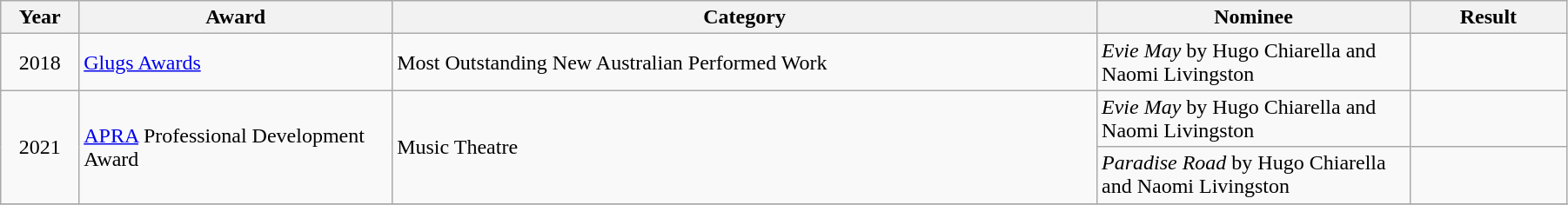<table class="wikitable" width="95%">
<tr>
<th width="5%">Year</th>
<th width="20%">Award</th>
<th width="45%">Category</th>
<th width="20%">Nominee</th>
<th width="10%">Result</th>
</tr>
<tr>
<td rowspan="1" align="center">2018</td>
<td rowspan="1"><a href='#'>Glugs Awards</a></td>
<td colspan="1">Most Outstanding New Australian Performed Work</td>
<td><em>Evie May</em> by Hugo Chiarella and Naomi Livingston</td>
<td></td>
</tr>
<tr>
<td rowspan="2" align="center">2021</td>
<td rowspan="2"><a href='#'>APRA</a> Professional Development Award</td>
<td rowspan="2">Music Theatre</td>
<td><em>Evie May</em> by Hugo Chiarella and Naomi Livingston</td>
<td></td>
</tr>
<tr>
<td><em>Paradise Road</em> by Hugo Chiarella and Naomi Livingston</td>
<td></td>
</tr>
<tr>
</tr>
</table>
